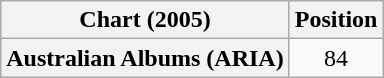<table class="wikitable plainrowheaders" style="text-align:center">
<tr>
<th scope="col">Chart (2005)</th>
<th scope="col">Position</th>
</tr>
<tr>
<th scope="row">Australian Albums (ARIA)</th>
<td>84</td>
</tr>
</table>
